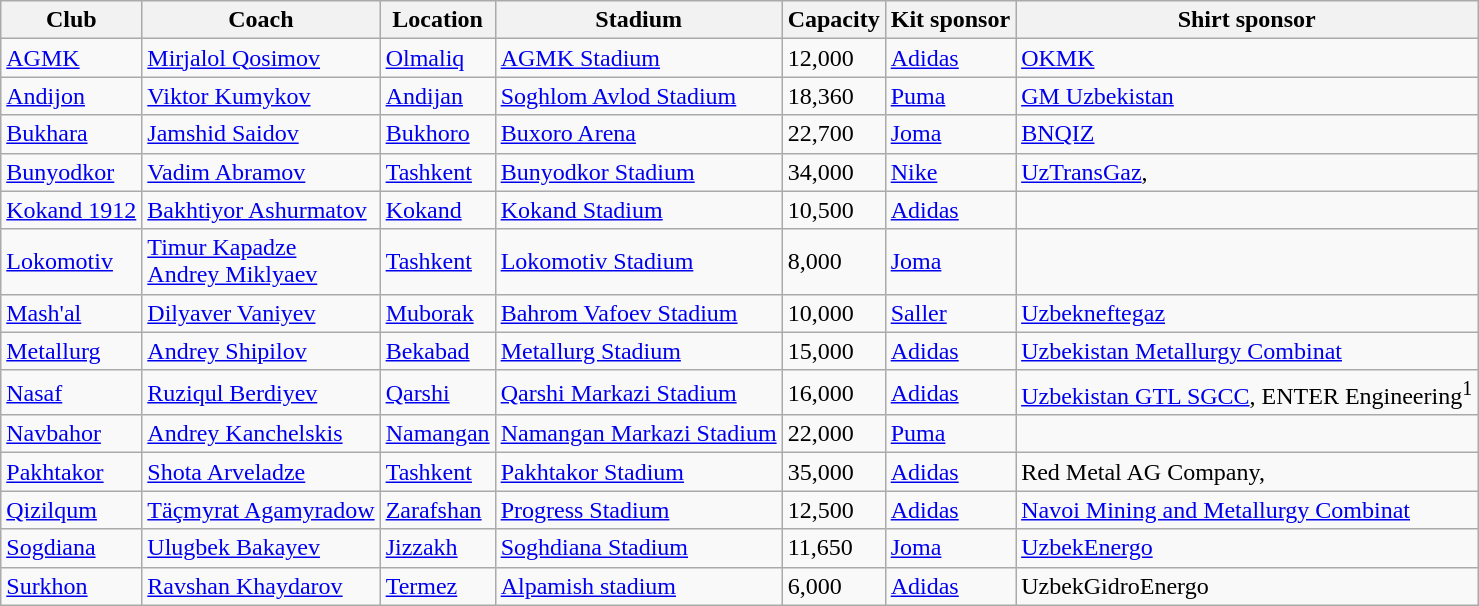<table class="wikitable sortable" style="text-align: left;">
<tr>
<th>Club</th>
<th>Coach</th>
<th>Location</th>
<th>Stadium</th>
<th>Capacity</th>
<th>Kit sponsor</th>
<th>Shirt sponsor</th>
</tr>
<tr>
<td><a href='#'>AGMK</a></td>
<td> <a href='#'>Mirjalol Qosimov</a></td>
<td><a href='#'>Olmaliq</a></td>
<td><a href='#'>AGMK Stadium</a></td>
<td>12,000</td>
<td> <a href='#'>Adidas</a></td>
<td><a href='#'>OKMK</a></td>
</tr>
<tr>
<td><a href='#'>Andijon</a></td>
<td> <a href='#'>Viktor Kumykov</a></td>
<td><a href='#'>Andijan</a></td>
<td><a href='#'>Soghlom Avlod Stadium</a></td>
<td>18,360</td>
<td> <a href='#'>Puma</a></td>
<td><a href='#'>GM Uzbekistan</a></td>
</tr>
<tr>
<td><a href='#'>Bukhara</a></td>
<td> <a href='#'>Jamshid Saidov</a></td>
<td><a href='#'>Bukhoro</a></td>
<td><a href='#'>Buxoro Arena</a></td>
<td>22,700</td>
<td> <a href='#'>Joma</a></td>
<td><a href='#'>BNQIZ</a></td>
</tr>
<tr>
<td><a href='#'>Bunyodkor</a></td>
<td> <a href='#'>Vadim Abramov</a></td>
<td><a href='#'>Tashkent</a></td>
<td><a href='#'>Bunyodkor Stadium</a></td>
<td>34,000</td>
<td> <a href='#'>Nike</a></td>
<td><a href='#'>UzTransGaz</a>,   </td>
</tr>
<tr>
<td><a href='#'>Kokand 1912</a></td>
<td> <a href='#'>Bakhtiyor Ashurmatov</a></td>
<td><a href='#'>Kokand</a></td>
<td><a href='#'>Kokand Stadium</a></td>
<td>10,500</td>
<td> <a href='#'>Adidas</a></td>
<td></td>
</tr>
<tr>
<td><a href='#'>Lokomotiv</a></td>
<td> <a href='#'>Timur Kapadze</a><br>  <a href='#'>Andrey Miklyaev</a></td>
<td><a href='#'>Tashkent</a></td>
<td><a href='#'>Lokomotiv Stadium</a></td>
<td>8,000</td>
<td> <a href='#'>Joma</a></td>
<td></td>
</tr>
<tr>
<td><a href='#'>Mash'al</a></td>
<td> <a href='#'>Dilyaver Vaniyev</a></td>
<td><a href='#'>Muborak</a></td>
<td><a href='#'>Bahrom Vafoev Stadium</a></td>
<td>10,000</td>
<td> <a href='#'>Saller</a></td>
<td><a href='#'>Uzbekneftegaz</a></td>
</tr>
<tr>
<td><a href='#'>Metallurg</a></td>
<td> <a href='#'>Andrey Shipilov</a></td>
<td><a href='#'>Bekabad</a></td>
<td><a href='#'>Metallurg Stadium</a></td>
<td>15,000</td>
<td> <a href='#'>Adidas</a></td>
<td><a href='#'>Uzbekistan Metallurgy Combinat</a></td>
</tr>
<tr>
<td><a href='#'>Nasaf</a></td>
<td> <a href='#'>Ruziqul Berdiyev</a></td>
<td><a href='#'>Qarshi</a></td>
<td><a href='#'>Qarshi Markazi Stadium</a></td>
<td>16,000</td>
<td> <a href='#'>Adidas</a></td>
<td><a href='#'>Uzbekistan GTL SGCC</a>, ENTER Engineering<sup>1</sup></td>
</tr>
<tr>
<td><a href='#'>Navbahor</a></td>
<td> <a href='#'>Andrey Kanchelskis</a></td>
<td><a href='#'>Namangan</a></td>
<td><a href='#'>Namangan Markazi Stadium</a></td>
<td>22,000</td>
<td> <a href='#'>Puma</a></td>
<td></td>
</tr>
<tr>
<td><a href='#'>Pakhtakor</a></td>
<td> <a href='#'>Shota Arveladze</a></td>
<td><a href='#'>Tashkent</a></td>
<td><a href='#'>Pakhtakor Stadium</a></td>
<td>35,000</td>
<td> <a href='#'>Adidas</a></td>
<td>Red Metal AG Company,  </td>
</tr>
<tr>
<td><a href='#'>Qizilqum</a></td>
<td> <a href='#'>Täçmyrat Agamyradow</a></td>
<td><a href='#'>Zarafshan</a></td>
<td><a href='#'>Progress Stadium</a></td>
<td>12,500</td>
<td> <a href='#'>Adidas</a></td>
<td><a href='#'>Navoi Mining and Metallurgy Combinat</a> </td>
</tr>
<tr>
<td><a href='#'>Sogdiana</a></td>
<td> <a href='#'>Ulugbek Bakayev</a></td>
<td><a href='#'>Jizzakh</a></td>
<td><a href='#'>Soghdiana Stadium</a></td>
<td>11,650</td>
<td> <a href='#'>Joma</a></td>
<td><a href='#'>UzbekEnergo</a></td>
</tr>
<tr>
<td><a href='#'>Surkhon</a></td>
<td> <a href='#'>Ravshan Khaydarov</a></td>
<td><a href='#'>Termez</a></td>
<td><a href='#'>Alpamish stadium</a></td>
<td>6,000</td>
<td> <a href='#'>Adidas</a></td>
<td>UzbekGidroEnergo</td>
</tr>
</table>
